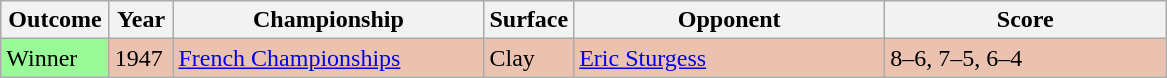<table class='sortable wikitable'>
<tr>
<th style="width:65px">Outcome</th>
<th style="width:35px">Year</th>
<th style="width:200px">Championship</th>
<th style="width:50px">Surface</th>
<th style="width:200px">Opponent</th>
<th style="width:180px" class="unsortable">Score</th>
</tr>
<tr style="background:#ebc2af;">
<td style="background:#98fb98;">Winner</td>
<td>1947</td>
<td><a href='#'>French Championships</a></td>
<td>Clay</td>
<td> <a href='#'>Eric Sturgess</a></td>
<td>8–6, 7–5, 6–4</td>
</tr>
</table>
